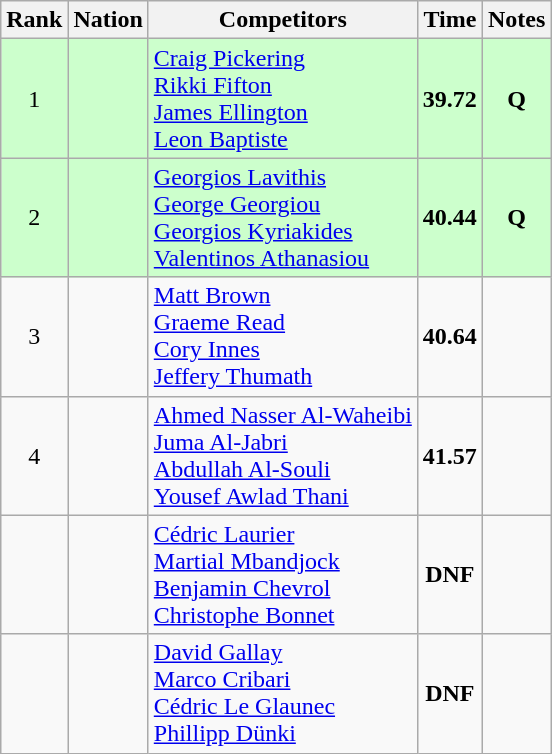<table class="wikitable sortable" style="text-align:center">
<tr>
<th>Rank</th>
<th>Nation</th>
<th>Competitors</th>
<th>Time</th>
<th>Notes</th>
</tr>
<tr bgcolor=ccffcc>
<td>1</td>
<td align=left></td>
<td align=left><a href='#'>Craig Pickering</a><br><a href='#'>Rikki Fifton</a><br><a href='#'>James Ellington</a><br><a href='#'>Leon Baptiste</a></td>
<td><strong>39.72</strong></td>
<td><strong>Q</strong></td>
</tr>
<tr bgcolor=ccffcc>
<td>2</td>
<td align=left></td>
<td align=left><a href='#'>Georgios Lavithis</a><br><a href='#'>George Georgiou</a><br><a href='#'>Georgios Kyriakides</a><br><a href='#'>Valentinos Athanasiou</a></td>
<td><strong>40.44</strong></td>
<td><strong>Q</strong></td>
</tr>
<tr>
<td>3</td>
<td align=left></td>
<td align=left><a href='#'>Matt Brown</a><br><a href='#'>Graeme Read</a><br><a href='#'>Cory Innes</a><br><a href='#'>Jeffery Thumath</a></td>
<td><strong>40.64</strong></td>
<td></td>
</tr>
<tr>
<td>4</td>
<td align=left></td>
<td align=left><a href='#'>Ahmed Nasser Al-Waheibi</a><br><a href='#'>Juma Al-Jabri</a><br><a href='#'>Abdullah Al-Souli</a><br><a href='#'>Yousef Awlad Thani</a></td>
<td><strong>41.57</strong></td>
<td></td>
</tr>
<tr>
<td></td>
<td align=left></td>
<td align=left><a href='#'>Cédric Laurier</a><br><a href='#'>Martial Mbandjock</a><br><a href='#'>Benjamin Chevrol</a><br><a href='#'>Christophe Bonnet</a></td>
<td><strong>DNF</strong></td>
<td></td>
</tr>
<tr>
<td></td>
<td align=left></td>
<td align=left><a href='#'>David Gallay</a><br><a href='#'>Marco Cribari</a><br><a href='#'>Cédric Le Glaunec</a><br><a href='#'>Phillipp Dünki</a></td>
<td><strong>DNF</strong></td>
<td></td>
</tr>
</table>
